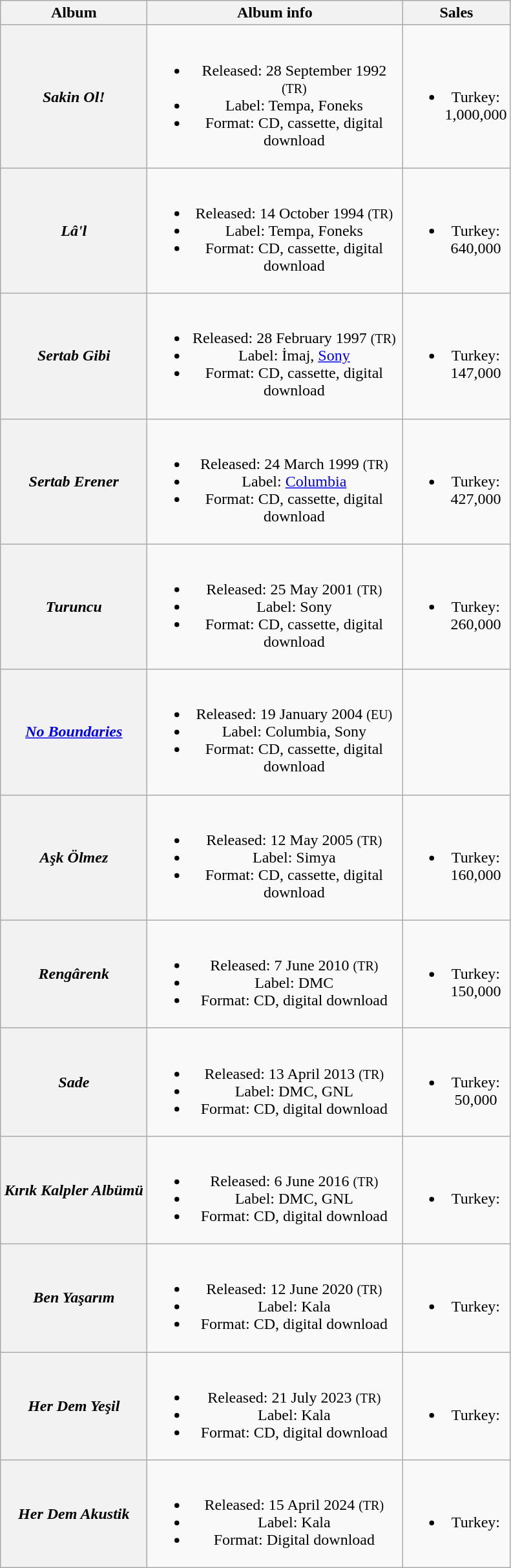<table class="wikitable plainrowheaders" style="text-align:center;" border="1">
<tr>
<th scope="col" style="width:9em;">Album</th>
<th scope="col" style="width:16em;">Album info</th>
<th scope="col" style="width:5em;">Sales</th>
</tr>
<tr>
<th scope="row"><em>Sakin Ol!</em></th>
<td><br><ul><li>Released: 28 September 1992 <small>(TR)</small></li><li>Label: Tempa, Foneks</li><li>Format: CD, cassette, digital download</li></ul></td>
<td><br><ul><li>Turkey: 1,000,000</li></ul></td>
</tr>
<tr>
<th scope="row"><em>Lâ'l</em></th>
<td><br><ul><li>Released: 14 October 1994 <small>(TR)</small></li><li>Label: Tempa, Foneks</li><li>Format: CD, cassette, digital download</li></ul></td>
<td><br><ul><li>Turkey: 640,000</li></ul></td>
</tr>
<tr>
<th scope="row"><em>Sertab Gibi</em></th>
<td><br><ul><li>Released: 28 February 1997 <small>(TR)</small></li><li>Label: İmaj, <a href='#'>Sony</a></li><li>Format: CD, cassette, digital download</li></ul></td>
<td><br><ul><li>Turkey: 147,000</li></ul></td>
</tr>
<tr>
<th scope="row"><em>Sertab Erener</em></th>
<td><br><ul><li>Released: 24 March 1999 <small>(TR)</small></li><li>Label: <a href='#'>Columbia</a></li><li>Format: CD, cassette, digital download</li></ul></td>
<td><br><ul><li>Turkey: 427,000</li></ul></td>
</tr>
<tr>
<th scope="row"><em>Turuncu</em></th>
<td><br><ul><li>Released: 25 May 2001 <small>(TR)</small></li><li>Label: Sony</li><li>Format: CD, cassette, digital download</li></ul></td>
<td><br><ul><li>Turkey: 260,000</li></ul></td>
</tr>
<tr>
<th scope="row"><em><a href='#'>No Boundaries</a></em></th>
<td><br><ul><li>Released: 19 January 2004 <small>(EU)</small></li><li>Label: Columbia, Sony</li><li>Format: CD, cassette, digital download</li></ul></td>
<td></td>
</tr>
<tr>
<th scope="row"><em>Aşk Ölmez</em></th>
<td><br><ul><li>Released: 12 May 2005 <small>(TR)</small></li><li>Label: Simya</li><li>Format: CD, cassette, digital download</li></ul></td>
<td><br><ul><li>Turkey: 160,000</li></ul></td>
</tr>
<tr>
<th scope="row"><em>Rengârenk</em></th>
<td><br><ul><li>Released: 7 June 2010 <small>(TR)</small></li><li>Label: DMC</li><li>Format: CD, digital download</li></ul></td>
<td><br><ul><li>Turkey: 150,000</li></ul></td>
</tr>
<tr>
<th scope="row"><em>Sade</em></th>
<td><br><ul><li>Released: 13 April 2013 <small>(TR)</small></li><li>Label: DMC, GNL</li><li>Format: CD, digital download</li></ul></td>
<td><br><ul><li>Turkey: 50,000</li></ul></td>
</tr>
<tr>
<th scope="row"><em>Kırık Kalpler Albümü</em></th>
<td><br><ul><li>Released: 6 June 2016 <small>(TR)</small></li><li>Label: DMC, GNL</li><li>Format: CD, digital download</li></ul></td>
<td><br><ul><li>Turkey:</li></ul></td>
</tr>
<tr>
<th scope="row"><em>Ben Yaşarım</em></th>
<td><br><ul><li>Released: 12 June 2020 <small>(TR)</small></li><li>Label: Kala</li><li>Format: CD, digital download</li></ul></td>
<td><br><ul><li>Turkey:</li></ul></td>
</tr>
<tr>
<th scope="row"><em>Her Dem Yeşil</em></th>
<td><br><ul><li>Released: 21 July 2023 <small>(TR)</small></li><li>Label: Kala</li><li>Format: CD, digital download</li></ul></td>
<td><br><ul><li>Turkey:</li></ul></td>
</tr>
<tr>
<th scope="row"><em>Her Dem Akustik</em></th>
<td><br><ul><li>Released: 15 April 2024 <small>(TR)</small></li><li>Label: Kala</li><li>Format: Digital download</li></ul></td>
<td><br><ul><li>Turkey:</li></ul></td>
</tr>
</table>
